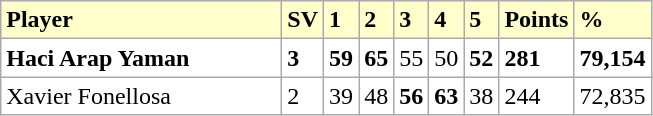<table class="wikitable">
<tr bgcolor="#ffffcc">
<td width=180><strong>Player</strong></td>
<td><strong>SV</strong></td>
<td><strong>1</strong></td>
<td><strong>2</strong></td>
<td><strong>3</strong></td>
<td><strong>4</strong></td>
<td><strong>5</strong></td>
<td><strong>Points</strong></td>
<td><strong>%</strong></td>
</tr>
<tr bgcolor="FFFFFF">
<td> <strong>Haci Arap Yaman</strong></td>
<td><strong>3</strong></td>
<td><strong>59</strong></td>
<td><strong>65</strong></td>
<td>55</td>
<td>50</td>
<td><strong>52</strong></td>
<td><strong>281</strong></td>
<td><strong>79,154</strong></td>
</tr>
<tr bgcolor="FFFFFF">
<td> Xavier Fonellosa</td>
<td>2</td>
<td>39</td>
<td>48</td>
<td><strong>56</strong></td>
<td><strong>63</strong></td>
<td>38</td>
<td>244</td>
<td>72,835</td>
</tr>
</table>
